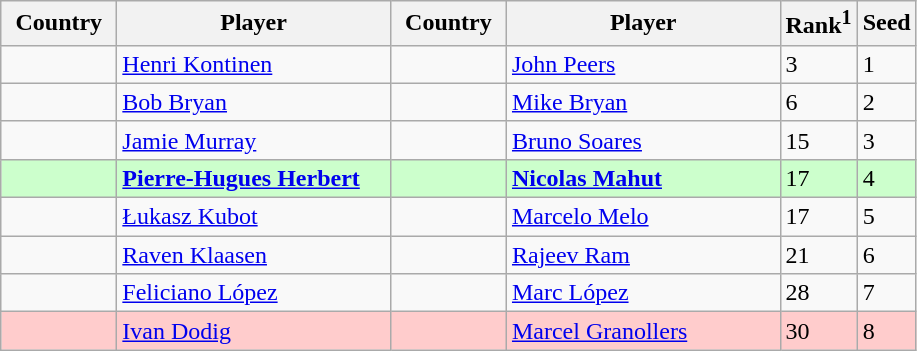<table class="sortable wikitable">
<tr>
<th width="70">Country</th>
<th width="175">Player</th>
<th width="70">Country</th>
<th width="175">Player</th>
<th>Rank<sup>1</sup></th>
<th>Seed</th>
</tr>
<tr>
<td></td>
<td><a href='#'>Henri Kontinen</a></td>
<td></td>
<td><a href='#'>John Peers</a></td>
<td>3</td>
<td>1</td>
</tr>
<tr>
<td></td>
<td><a href='#'>Bob Bryan</a></td>
<td></td>
<td><a href='#'>Mike Bryan</a></td>
<td>6</td>
<td>2</td>
</tr>
<tr>
<td></td>
<td><a href='#'>Jamie Murray</a></td>
<td></td>
<td><a href='#'>Bruno Soares</a></td>
<td>15</td>
<td>3</td>
</tr>
<tr style="background:#cfc;">
<td></td>
<td><strong><a href='#'>Pierre-Hugues Herbert</a></strong></td>
<td></td>
<td><strong><a href='#'>Nicolas Mahut</a></strong></td>
<td>17</td>
<td>4</td>
</tr>
<tr>
<td></td>
<td><a href='#'>Łukasz Kubot</a></td>
<td></td>
<td><a href='#'>Marcelo Melo</a></td>
<td>17</td>
<td>5</td>
</tr>
<tr>
<td></td>
<td><a href='#'>Raven Klaasen</a></td>
<td></td>
<td><a href='#'>Rajeev Ram</a></td>
<td>21</td>
<td>6</td>
</tr>
<tr>
<td></td>
<td><a href='#'>Feliciano López</a></td>
<td></td>
<td><a href='#'>Marc López</a></td>
<td>28</td>
<td>7</td>
</tr>
<tr style="background:#fcc;">
<td></td>
<td><a href='#'>Ivan Dodig</a></td>
<td></td>
<td><a href='#'>Marcel Granollers</a></td>
<td>30</td>
<td>8</td>
</tr>
</table>
